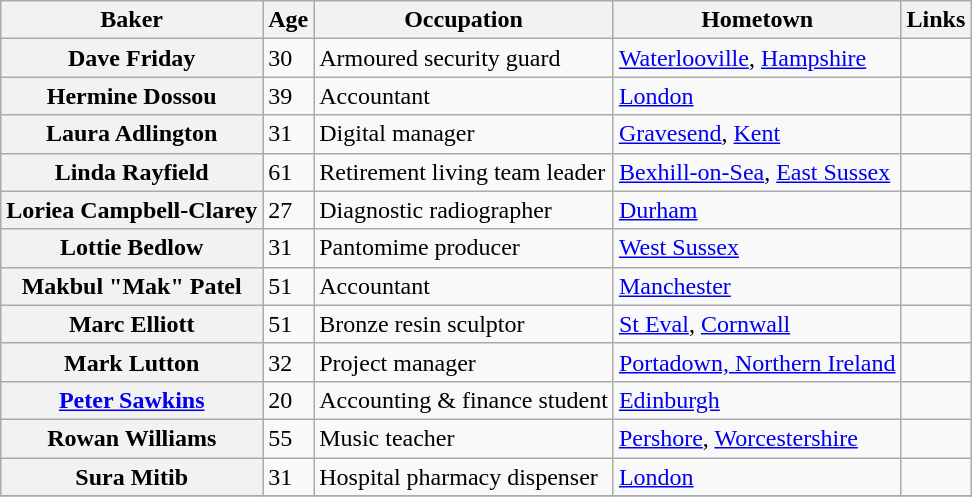<table class="wikitable sortable col2center">
<tr>
<th scope="col">Baker</th>
<th scope="col">Age</th>
<th scope="col" class="unsortable">Occupation</th>
<th scope="col" class="unsortable">Hometown</th>
<th scope="col" class="unsortable">Links</th>
</tr>
<tr>
<th scope="row">Dave Friday</th>
<td>30</td>
<td>Armoured security guard</td>
<td><a href='#'>Waterlooville</a>, <a href='#'>Hampshire</a></td>
<td></td>
</tr>
<tr>
<th scope="row">Hermine Dossou</th>
<td>39</td>
<td>Accountant</td>
<td><a href='#'>London</a></td>
<td></td>
</tr>
<tr>
<th scope="row">Laura Adlington</th>
<td>31</td>
<td>Digital manager</td>
<td><a href='#'>Gravesend</a>, <a href='#'>Kent</a></td>
<td></td>
</tr>
<tr>
<th scope="row">Linda Rayfield</th>
<td>61</td>
<td>Retirement living team leader</td>
<td><a href='#'>Bexhill-on-Sea</a>, <a href='#'>East Sussex</a></td>
<td></td>
</tr>
<tr>
<th scope="row">Loriea Campbell-Clarey</th>
<td>27</td>
<td>Diagnostic radiographer</td>
<td><a href='#'>Durham</a></td>
<td></td>
</tr>
<tr>
<th scope="row">Lottie Bedlow</th>
<td>31</td>
<td>Pantomime producer</td>
<td><a href='#'>West Sussex</a></td>
<td></td>
</tr>
<tr>
<th scope="row">Makbul "Mak" Patel</th>
<td>51</td>
<td>Accountant</td>
<td><a href='#'>Manchester</a></td>
<td></td>
</tr>
<tr>
<th scope="row">Marc Elliott</th>
<td>51</td>
<td>Bronze resin sculptor</td>
<td><a href='#'>St Eval</a>, <a href='#'>Cornwall</a></td>
<td></td>
</tr>
<tr>
<th scope="row">Mark Lutton</th>
<td>32</td>
<td>Project manager</td>
<td><a href='#'>Portadown, Northern Ireland</a></td>
<td></td>
</tr>
<tr>
<th scope="row"><a href='#'>Peter Sawkins</a></th>
<td>20</td>
<td>Accounting & finance student</td>
<td><a href='#'>Edinburgh</a></td>
<td></td>
</tr>
<tr>
<th scope="row">Rowan Williams</th>
<td>55</td>
<td>Music teacher</td>
<td><a href='#'>Pershore</a>, <a href='#'>Worcestershire</a></td>
<td></td>
</tr>
<tr>
<th scope="row">Sura Mitib</th>
<td>31</td>
<td>Hospital pharmacy dispenser</td>
<td><a href='#'>London</a></td>
<td></td>
</tr>
<tr>
</tr>
</table>
